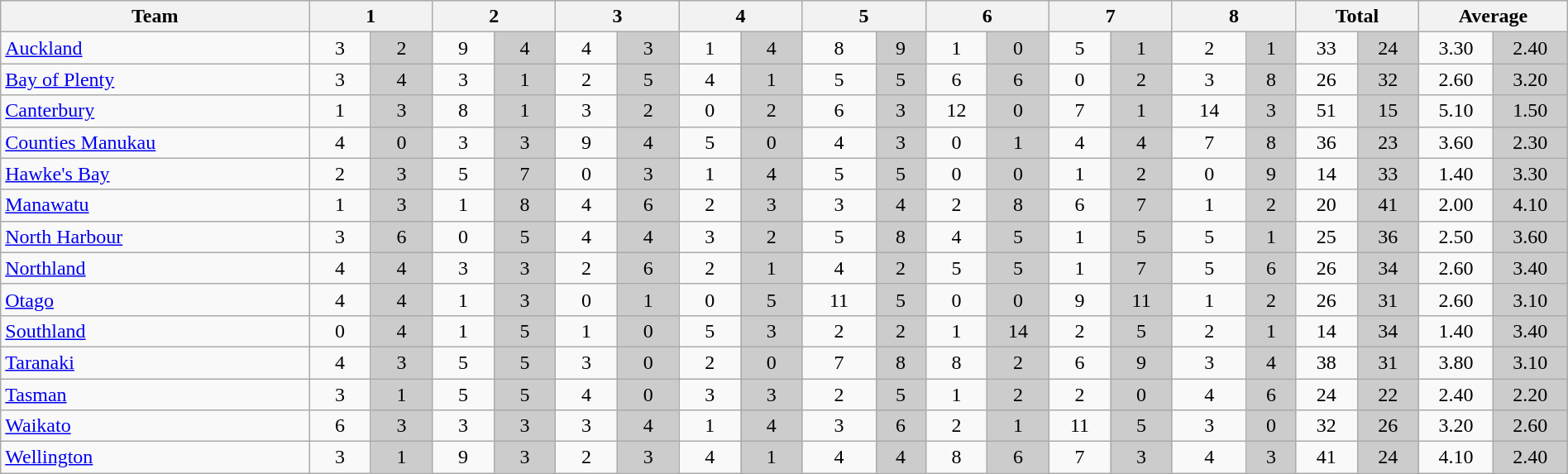<table class="wikitable" style="text-align:center;width:100%">
<tr>
<th style="width:10%">Team</th>
<th style="width:4%" colspan=2>1</th>
<th style="width:4%" colspan=2>2</th>
<th style="width:4%" colspan=2>3</th>
<th style="width:4%" colspan=2>4</th>
<th style="width:4%" colspan=2>5</th>
<th style="width:4%" colspan=2>6</th>
<th style="width:4%" colspan=2>7</th>
<th style="width:4%" colspan=2>8</th>
<th style="width:4%" colspan=2>Total</th>
<th style="width:4%" colspan=2>Average</th>
</tr>
<tr>
<td style="text-align:left"><a href='#'>Auckland</a></td>
<td>3</td>
<td style="background:#ccc">2</td>
<td>9</td>
<td style="background:#ccc">4</td>
<td>4</td>
<td style="background:#ccc">3</td>
<td>1</td>
<td style="background:#ccc">4</td>
<td>8</td>
<td style="background:#ccc">9</td>
<td>1</td>
<td style="background:#ccc">0</td>
<td>5</td>
<td style="background:#ccc">1</td>
<td>2</td>
<td style="background:#ccc">1</td>
<td>33</td>
<td style="background:#ccc">24</td>
<td>3.30</td>
<td style="background:#ccc">2.40</td>
</tr>
<tr>
<td style="text-align:left"><a href='#'>Bay of Plenty</a></td>
<td>3</td>
<td style="background:#ccc">4</td>
<td>3</td>
<td style="background:#ccc">1</td>
<td>2</td>
<td style="background:#ccc">5</td>
<td>4</td>
<td style="background:#ccc">1</td>
<td>5</td>
<td style="background:#ccc">5</td>
<td>6</td>
<td style="background:#ccc">6</td>
<td>0</td>
<td style="background:#ccc">2</td>
<td>3</td>
<td style="background:#ccc">8</td>
<td>26</td>
<td style="background:#ccc">32</td>
<td>2.60</td>
<td style="background:#ccc">3.20</td>
</tr>
<tr>
<td style="text-align:left"><a href='#'>Canterbury</a></td>
<td>1</td>
<td style="background:#ccc">3</td>
<td>8</td>
<td style="background:#ccc">1</td>
<td>3</td>
<td style="background:#ccc">2</td>
<td>0</td>
<td style="background:#ccc">2</td>
<td>6</td>
<td style="background:#ccc">3</td>
<td>12</td>
<td style="background:#ccc">0</td>
<td>7</td>
<td style="background:#ccc">1</td>
<td>14</td>
<td style="background:#ccc">3</td>
<td>51</td>
<td style="background:#ccc">15</td>
<td>5.10</td>
<td style="background:#ccc">1.50</td>
</tr>
<tr>
<td style="text-align:left"><a href='#'>Counties Manukau</a></td>
<td>4</td>
<td style="background:#ccc">0</td>
<td>3</td>
<td style="background:#ccc">3</td>
<td>9</td>
<td style="background:#ccc">4</td>
<td>5</td>
<td style="background:#ccc">0</td>
<td>4</td>
<td style="background:#ccc">3</td>
<td>0</td>
<td style="background:#ccc">1</td>
<td>4</td>
<td style="background:#ccc">4</td>
<td>7</td>
<td style="background:#ccc">8</td>
<td>36</td>
<td style="background:#ccc">23</td>
<td>3.60</td>
<td style="background:#ccc">2.30</td>
</tr>
<tr>
<td style="text-align:left"><a href='#'>Hawke's Bay</a></td>
<td>2</td>
<td style="background:#ccc">3</td>
<td>5</td>
<td style="background:#ccc">7</td>
<td>0</td>
<td style="background:#ccc">3</td>
<td>1</td>
<td style="background:#ccc">4</td>
<td>5</td>
<td style="background:#ccc">5</td>
<td>0</td>
<td style="background:#ccc">0</td>
<td>1</td>
<td style="background:#ccc">2</td>
<td>0</td>
<td style="background:#ccc">9</td>
<td>14</td>
<td style="background:#ccc">33</td>
<td>1.40</td>
<td style="background:#ccc">3.30</td>
</tr>
<tr>
<td style="text-align:left"><a href='#'>Manawatu</a></td>
<td>1</td>
<td style="background:#ccc">3</td>
<td>1</td>
<td style="background:#ccc">8</td>
<td>4</td>
<td style="background:#ccc">6</td>
<td>2</td>
<td style="background:#ccc">3</td>
<td>3</td>
<td style="background:#ccc">4</td>
<td>2</td>
<td style="background:#ccc">8</td>
<td>6</td>
<td style="background:#ccc">7</td>
<td>1</td>
<td style="background:#ccc">2</td>
<td>20</td>
<td style="background:#ccc">41</td>
<td>2.00</td>
<td style="background:#ccc">4.10</td>
</tr>
<tr>
<td style="text-align:left"><a href='#'>North Harbour</a></td>
<td>3</td>
<td style="background:#ccc">6</td>
<td>0</td>
<td style="background:#ccc">5</td>
<td>4</td>
<td style="background:#ccc">4</td>
<td>3</td>
<td style="background:#ccc">2</td>
<td>5</td>
<td style="background:#ccc">8</td>
<td>4</td>
<td style="background:#ccc">5</td>
<td>1</td>
<td style="background:#ccc">5</td>
<td>5</td>
<td style="background:#ccc">1</td>
<td>25</td>
<td style="background:#ccc">36</td>
<td>2.50</td>
<td style="background:#ccc">3.60</td>
</tr>
<tr>
<td style="text-align:left"><a href='#'>Northland</a></td>
<td>4</td>
<td style="background:#ccc">4</td>
<td>3</td>
<td style="background:#ccc">3</td>
<td>2</td>
<td style="background:#ccc">6</td>
<td>2</td>
<td style="background:#ccc">1</td>
<td>4</td>
<td style="background:#ccc">2</td>
<td>5</td>
<td style="background:#ccc">5</td>
<td>1</td>
<td style="background:#ccc">7</td>
<td>5</td>
<td style="background:#ccc">6</td>
<td>26</td>
<td style="background:#ccc">34</td>
<td>2.60</td>
<td style="background:#ccc">3.40</td>
</tr>
<tr>
<td style="text-align:left"><a href='#'>Otago</a></td>
<td>4</td>
<td style="background:#ccc">4</td>
<td>1</td>
<td style="background:#ccc">3</td>
<td>0</td>
<td style="background:#ccc">1</td>
<td>0</td>
<td style="background:#ccc">5</td>
<td>11</td>
<td style="background:#ccc">5</td>
<td>0</td>
<td style="background:#ccc">0</td>
<td>9</td>
<td style="background:#ccc">11</td>
<td>1</td>
<td style="background:#ccc">2</td>
<td>26</td>
<td style="background:#ccc">31</td>
<td>2.60</td>
<td style="background:#ccc">3.10</td>
</tr>
<tr>
<td style="text-align:left"><a href='#'>Southland</a></td>
<td>0</td>
<td style="background:#ccc">4</td>
<td>1</td>
<td style="background:#ccc">5</td>
<td>1</td>
<td style="background:#ccc">0</td>
<td>5</td>
<td style="background:#ccc">3</td>
<td>2</td>
<td style="background:#ccc">2</td>
<td>1</td>
<td style="background:#ccc">14</td>
<td>2</td>
<td style="background:#ccc">5</td>
<td>2</td>
<td style="background:#ccc">1</td>
<td>14</td>
<td style="background:#ccc">34</td>
<td>1.40</td>
<td style="background:#ccc">3.40</td>
</tr>
<tr>
<td style="text-align:left"><a href='#'>Taranaki</a></td>
<td>4</td>
<td style="background:#ccc">3</td>
<td>5</td>
<td style="background:#ccc">5</td>
<td>3</td>
<td style="background:#ccc">0</td>
<td>2</td>
<td style="background:#ccc">0</td>
<td>7</td>
<td style="background:#ccc">8</td>
<td>8</td>
<td style="background:#ccc">2</td>
<td>6</td>
<td style="background:#ccc">9</td>
<td>3</td>
<td style="background:#ccc">4</td>
<td>38</td>
<td style="background:#ccc">31</td>
<td>3.80</td>
<td style="background:#ccc">3.10</td>
</tr>
<tr>
<td style="text-align:left"><a href='#'>Tasman</a></td>
<td>3</td>
<td style="background:#ccc">1</td>
<td>5</td>
<td style="background:#ccc">5</td>
<td>4</td>
<td style="background:#ccc">0</td>
<td>3</td>
<td style="background:#ccc">3</td>
<td>2</td>
<td style="background:#ccc">5</td>
<td>1</td>
<td style="background:#ccc">2</td>
<td>2</td>
<td style="background:#ccc">0</td>
<td>4</td>
<td style="background:#ccc">6</td>
<td>24</td>
<td style="background:#ccc">22</td>
<td>2.40</td>
<td style="background:#ccc">2.20</td>
</tr>
<tr>
<td style="text-align:left"><a href='#'>Waikato</a></td>
<td>6</td>
<td style="background:#ccc">3</td>
<td>3</td>
<td style="background:#ccc">3</td>
<td>3</td>
<td style="background:#ccc">4</td>
<td>1</td>
<td style="background:#ccc">4</td>
<td>3</td>
<td style="background:#ccc">6</td>
<td>2</td>
<td style="background:#ccc">1</td>
<td>11</td>
<td style="background:#ccc">5</td>
<td>3</td>
<td style="background:#ccc">0</td>
<td>32</td>
<td style="background:#ccc">26</td>
<td>3.20</td>
<td style="background:#ccc">2.60</td>
</tr>
<tr>
<td style="text-align:left"><a href='#'>Wellington</a></td>
<td>3</td>
<td style="background:#ccc">1</td>
<td>9</td>
<td style="background:#ccc">3</td>
<td>2</td>
<td style="background:#ccc">3</td>
<td>4</td>
<td style="background:#ccc">1</td>
<td>4</td>
<td style="background:#ccc">4</td>
<td>8</td>
<td style="background:#ccc">6</td>
<td>7</td>
<td style="background:#ccc">3</td>
<td>4</td>
<td style="background:#ccc">3</td>
<td>41</td>
<td style="background:#ccc">24</td>
<td>4.10</td>
<td style="background:#ccc">2.40</td>
</tr>
</table>
